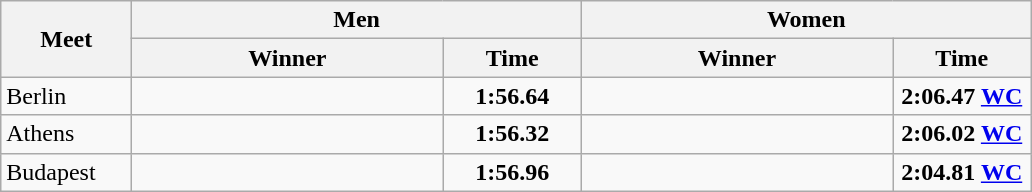<table class="wikitable">
<tr>
<th width=80 rowspan=2>Meet</th>
<th colspan=2>Men</th>
<th colspan=2>Women</th>
</tr>
<tr>
<th width=200>Winner</th>
<th width=85>Time</th>
<th width=200>Winner</th>
<th width=85>Time</th>
</tr>
<tr>
<td>Berlin</td>
<td></td>
<td align=center><strong>1:56.64</strong></td>
<td></td>
<td align=center><strong>2:06.47 <a href='#'>WC</a></strong></td>
</tr>
<tr>
<td>Athens</td>
<td></td>
<td align=center><strong>1:56.32</strong></td>
<td></td>
<td align=center><strong>2:06.02 <a href='#'>WC</a></strong></td>
</tr>
<tr>
<td>Budapest</td>
<td></td>
<td align=center><strong>1:56.96</strong></td>
<td></td>
<td align=center><strong>2:04.81 <a href='#'>WC</a></strong></td>
</tr>
</table>
